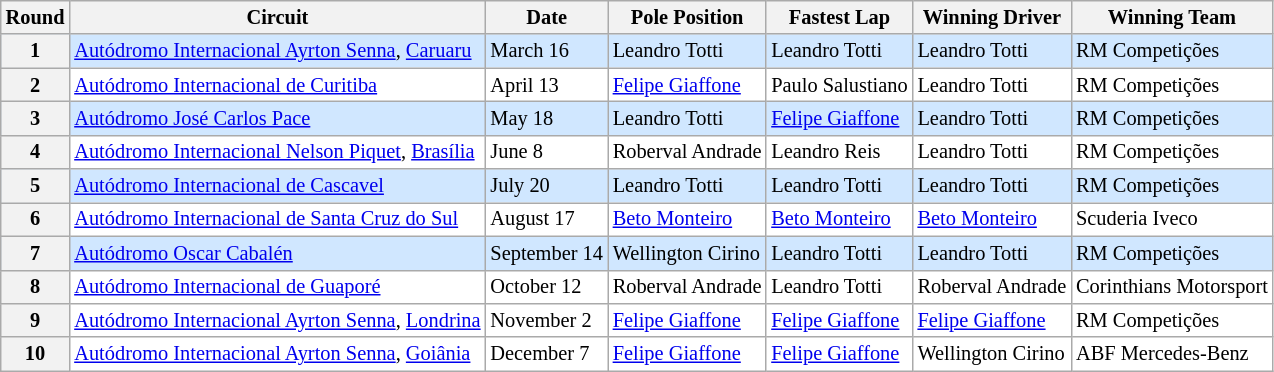<table class="wikitable" style="font-size: 85%;">
<tr>
<th>Round</th>
<th>Circuit</th>
<th>Date</th>
<th>Pole Position</th>
<th>Fastest Lap</th>
<th>Winning Driver</th>
<th>Winning Team</th>
</tr>
<tr style="background:#D0E7FF;">
<th>1</th>
<td><a href='#'>Autódromo Internacional Ayrton Senna</a>, <a href='#'>Caruaru</a></td>
<td>March 16</td>
<td>Leandro Totti</td>
<td>Leandro Totti</td>
<td>Leandro Totti</td>
<td>RM Competições</td>
</tr>
<tr style="background:#FFFFFF;">
<th>2</th>
<td><a href='#'>Autódromo Internacional de Curitiba</a></td>
<td>April 13</td>
<td><a href='#'>Felipe Giaffone</a></td>
<td>Paulo Salustiano</td>
<td>Leandro Totti</td>
<td>RM Competições</td>
</tr>
<tr style="background:#D0E7FF;">
<th>3</th>
<td><a href='#'>Autódromo José Carlos Pace</a></td>
<td>May 18</td>
<td>Leandro Totti</td>
<td><a href='#'>Felipe Giaffone</a></td>
<td>Leandro Totti</td>
<td>RM Competições</td>
</tr>
<tr style="background:#FFFFFF;">
<th>4</th>
<td><a href='#'>Autódromo Internacional Nelson Piquet</a>, <a href='#'>Brasília</a></td>
<td>June 8</td>
<td>Roberval Andrade</td>
<td>Leandro Reis</td>
<td>Leandro Totti</td>
<td>RM Competições</td>
</tr>
<tr style="background:#D0E7FF;">
<th>5</th>
<td><a href='#'>Autódromo Internacional de Cascavel</a></td>
<td>July 20</td>
<td>Leandro Totti</td>
<td>Leandro Totti</td>
<td>Leandro Totti</td>
<td>RM Competições</td>
</tr>
<tr style="background:#FFFFFF;">
<th>6</th>
<td><a href='#'>Autódromo Internacional de Santa Cruz do Sul</a></td>
<td>August 17</td>
<td><a href='#'>Beto Monteiro</a></td>
<td><a href='#'>Beto Monteiro</a></td>
<td><a href='#'>Beto Monteiro</a></td>
<td>Scuderia Iveco</td>
</tr>
<tr style="background:#D0E7FF;">
<th>7</th>
<td><a href='#'>Autódromo Oscar Cabalén</a></td>
<td>September 14</td>
<td>Wellington Cirino</td>
<td>Leandro Totti</td>
<td>Leandro Totti</td>
<td>RM Competições</td>
</tr>
<tr style="background:#FFFFFF;">
<th>8</th>
<td><a href='#'>Autódromo Internacional de Guaporé</a></td>
<td>October 12</td>
<td>Roberval Andrade</td>
<td>Leandro Totti</td>
<td>Roberval Andrade</td>
<td>Corinthians Motorsport</td>
</tr>
<tr style="background:#FFFFFF;">
<th>9</th>
<td><a href='#'>Autódromo Internacional Ayrton Senna</a>, <a href='#'>Londrina</a></td>
<td>November 2</td>
<td><a href='#'>Felipe Giaffone</a></td>
<td><a href='#'>Felipe Giaffone</a></td>
<td><a href='#'>Felipe Giaffone</a></td>
<td>RM Competições</td>
</tr>
<tr style="background:#FFFFFF;">
<th>10</th>
<td><a href='#'>Autódromo Internacional Ayrton Senna</a>, <a href='#'>Goiânia</a></td>
<td>December 7</td>
<td><a href='#'>Felipe Giaffone</a></td>
<td><a href='#'>Felipe Giaffone</a></td>
<td>Wellington Cirino</td>
<td>ABF Mercedes-Benz</td>
</tr>
</table>
